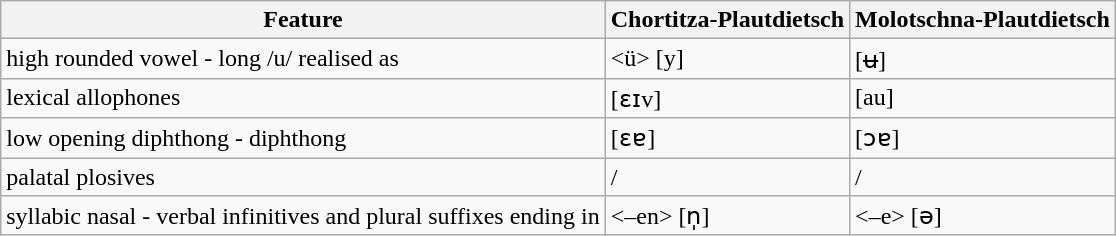<table class="wikitable">
<tr>
<th>Feature</th>
<th>Chortitza-Plautdietsch</th>
<th>Molotschna-Plautdietsch</th>
</tr>
<tr>
<td>high rounded vowel - long /u/ realised as</td>
<td><ü> [y]</td>
<td> [​ʉ]</td>
</tr>
<tr>
<td>lexical allophones</td>
<td><eiw> [​ɛɪv]</td>
<td><au> [au]</td>
</tr>
<tr>
<td>low opening diphthong - <oa> diphthong</td>
<td>[​ɛ​ɐ]</td>
<td>[​ɔ​ɐ]</td>
</tr>
<tr>
<td>palatal plosives</td>
<td><kj>/<gj></td>
<td><tj>/<dj></td>
</tr>
<tr>
<td>syllabic nasal - verbal infinitives and plural suffixes ending in</td>
<td><–en> [n̩]</td>
<td><–e> [​ə]</td>
</tr>
</table>
